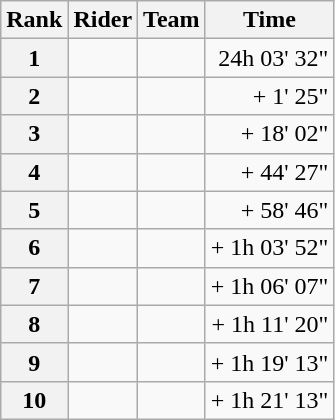<table class="wikitable" margin-bottom:0;">
<tr>
<th scope="col">Rank</th>
<th scope="col">Rider</th>
<th scope="col">Team</th>
<th scope="col">Time</th>
</tr>
<tr>
<th scope="row">1</th>
<td> </td>
<td></td>
<td align="right">24h 03' 32"</td>
</tr>
<tr>
<th scope="row">2</th>
<td></td>
<td></td>
<td align="right">+ 1' 25"</td>
</tr>
<tr>
<th scope="row">3</th>
<td></td>
<td></td>
<td align="right">+ 18' 02"</td>
</tr>
<tr>
<th scope="row">4</th>
<td></td>
<td></td>
<td align="right">+ 44' 27"</td>
</tr>
<tr>
<th scope="row">5</th>
<td></td>
<td></td>
<td align="right">+ 58' 46"</td>
</tr>
<tr>
<th scope="row">6</th>
<td></td>
<td></td>
<td align="right">+ 1h 03' 52"</td>
</tr>
<tr>
<th scope="row">7</th>
<td></td>
<td></td>
<td align="right">+ 1h 06' 07"</td>
</tr>
<tr>
<th scope="row">8</th>
<td></td>
<td></td>
<td align="right">+ 1h 11' 20"</td>
</tr>
<tr>
<th scope="row">9</th>
<td></td>
<td></td>
<td align="right">+ 1h 19' 13"</td>
</tr>
<tr>
<th scope="row">10</th>
<td></td>
<td></td>
<td align="right">+ 1h 21' 13"</td>
</tr>
</table>
